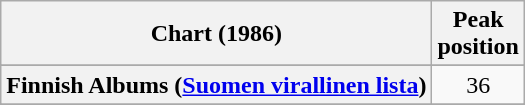<table class="wikitable sortable plainrowheaders" style="text-align:center">
<tr>
<th>Chart (1986)</th>
<th>Peak<br>position</th>
</tr>
<tr>
</tr>
<tr>
<th scope="row">Finnish Albums (<a href='#'>Suomen virallinen lista</a>)</th>
<td>36</td>
</tr>
<tr>
</tr>
<tr>
</tr>
<tr>
</tr>
</table>
